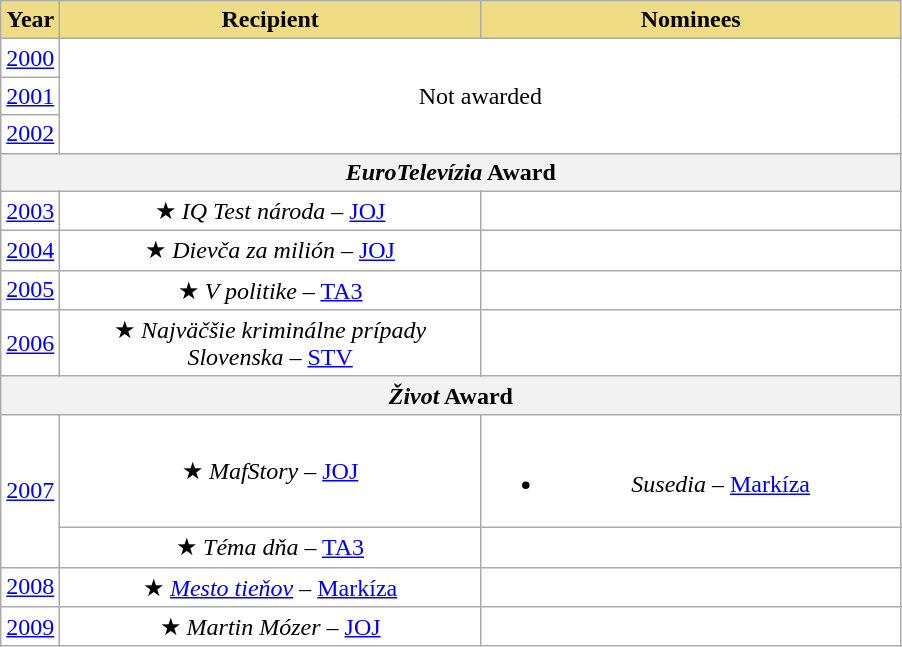<table class=wikitable sortable style="background:white; text-align:center">
<tr>
<th style=background:#F0DC82>Year</th>
<th style=background:#F0DC82 width=273>Recipient</th>
<th style=background:#F0DC82 width=273>Nominees</th>
</tr>
<tr>
<td><a href='#'>2000</a></td>
<td rowspan=3 colspan=2>Not awarded</td>
</tr>
<tr>
<td><a href='#'>2001</a></td>
</tr>
<tr>
<td><a href='#'>2002</a></td>
</tr>
<tr>
<th colspan=3><em>EuroTelevízia</em> Award</th>
</tr>
<tr>
<td><a href='#'>2003</a></td>
<td>★ <em>IQ Test národa</em> – <a href='#'>JOJ</a></td>
<td></td>
</tr>
<tr>
<td><a href='#'>2004</a></td>
<td>★ <em>Dievča za milión</em> – <a href='#'>JOJ</a></td>
<td></td>
</tr>
<tr>
<td><a href='#'>2005</a></td>
<td>★ <em>V politike</em> – <a href='#'>TA3</a></td>
<td></td>
</tr>
<tr>
<td><a href='#'>2006</a></td>
<td>★ <em>Najväčšie kriminálne prípady Slovenska</em> – <a href='#'>STV</a></td>
<td></td>
</tr>
<tr>
<th colspan=3><em>Život</em> Award</th>
</tr>
<tr>
<td rowspan=2><a href='#'>2007</a></td>
<td>★ <em>MafStory</em> – <a href='#'>JOJ</a></td>
<td><br><ul><li><em>Susedia</em> – <a href='#'>Markíza</a></li></ul></td>
</tr>
<tr>
<td>★ <em>Téma dňa</em> – <a href='#'>TA3</a> </td>
<td></td>
</tr>
<tr>
<td><a href='#'>2008</a></td>
<td>★ <em><a href='#'>Mesto tieňov</a></em> – <a href='#'>Markíza</a></td>
<td></td>
</tr>
<tr>
<td><a href='#'>2009</a></td>
<td>★ <em>Martin Mózer</em> – <a href='#'>JOJ</a></td>
<td></td>
</tr>
</table>
